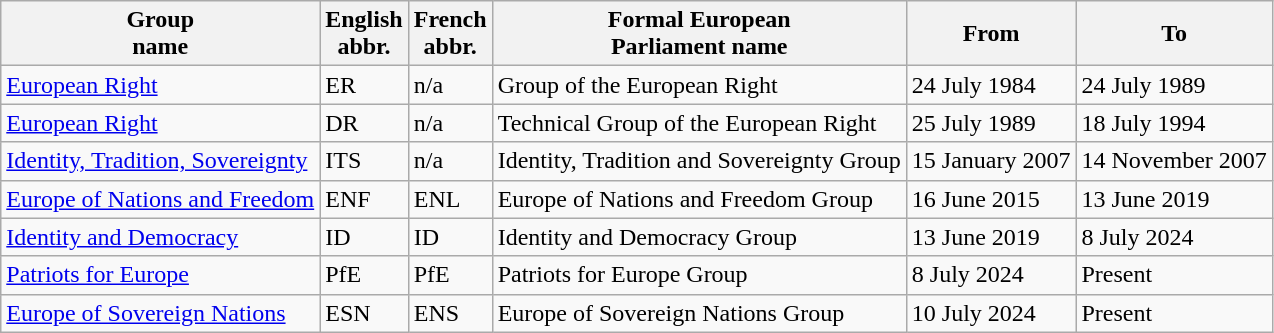<table class="wikitable">
<tr>
<th>Group<br>name</th>
<th>English<br>abbr.</th>
<th>French<br>abbr.</th>
<th>Formal European<br>Parliament name</th>
<th>From</th>
<th>To</th>
</tr>
<tr>
<td><a href='#'>European Right</a></td>
<td>ER</td>
<td>n/a</td>
<td>Group of the European Right</td>
<td>24 July 1984</td>
<td>24 July 1989</td>
</tr>
<tr>
<td><a href='#'>European Right</a></td>
<td>DR</td>
<td>n/a</td>
<td>Technical Group of the European Right</td>
<td>25 July 1989</td>
<td>18 July 1994</td>
</tr>
<tr>
<td><a href='#'>Identity, Tradition, Sovereignty</a></td>
<td>ITS</td>
<td>n/a</td>
<td>Identity, Tradition and Sovereignty Group</td>
<td>15 January 2007</td>
<td>14 November 2007</td>
</tr>
<tr>
<td><a href='#'>Europe of Nations and Freedom</a></td>
<td>ENF</td>
<td>ENL</td>
<td>Europe of Nations and Freedom Group</td>
<td>16 June 2015</td>
<td>13 June 2019</td>
</tr>
<tr>
<td><a href='#'>Identity and Democracy</a></td>
<td>ID</td>
<td>ID</td>
<td>Identity and Democracy Group</td>
<td>13 June 2019</td>
<td>8 July 2024</td>
</tr>
<tr>
<td><a href='#'>Patriots for Europe</a></td>
<td>PfE</td>
<td>PfE</td>
<td>Patriots for Europe Group</td>
<td>8 July 2024</td>
<td>Present</td>
</tr>
<tr>
<td><a href='#'>Europe of Sovereign Nations</a></td>
<td>ESN</td>
<td>ENS</td>
<td>Europe of Sovereign Nations Group</td>
<td>10 July 2024</td>
<td>Present</td>
</tr>
</table>
